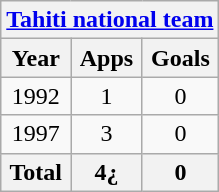<table class="wikitable" style="text-align:center">
<tr>
<th colspan=3><a href='#'>Tahiti national team</a></th>
</tr>
<tr>
<th>Year</th>
<th>Apps</th>
<th>Goals</th>
</tr>
<tr>
<td>1992</td>
<td>1</td>
<td>0</td>
</tr>
<tr>
<td>1997</td>
<td>3</td>
<td>0</td>
</tr>
<tr>
<th>Total</th>
<th>4¿</th>
<th>0</th>
</tr>
</table>
